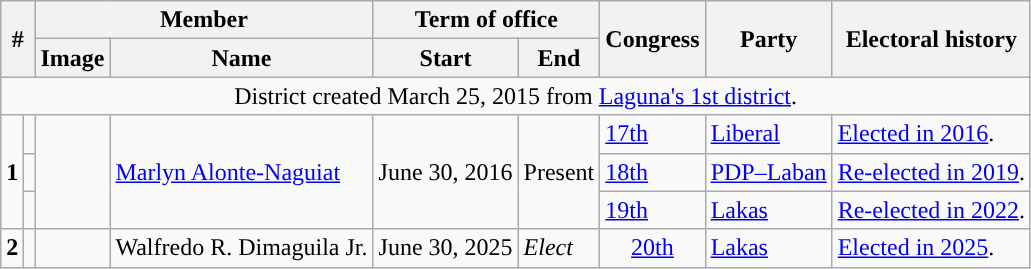<table class="wikitable">
<tr>
<th rowspan="2" colspan="2">#</th>
<th colspan="2">Member</th>
<th colspan="2">Term of office</th>
<th rowspan="2">Congress</th>
<th rowspan="2">Party</th>
<th rowspan="2">Electoral history</th>
</tr>
<tr>
<th>Image</th>
<th>Name</th>
<th>Start</th>
<th>End</th>
</tr>
<tr>
<td colspan="10" style="text-align:center;">District created March 25, 2015 from <a href='#'>Laguna's 1st district</a>.</td>
</tr>
<tr>
<td rowspan="3"><strong>1</strong></td>
<td style="color:inherit;background:"></td>
<td rowspan="3"></td>
<td rowspan="3"><a href='#'>Marlyn Alonte-Naguiat</a><br></td>
<td rowspan="3">June 30, 2016</td>
<td rowspan="3">Present</td>
<td><a href='#'>17th</a></td>
<td><a href='#'>Liberal</a></td>
<td><a href='#'>Elected in 2016</a>.</td>
</tr>
<tr>
<td style="color:inherit;background:"></td>
<td><a href='#'>18th</a></td>
<td><a href='#'>PDP–Laban</a></td>
<td><a href='#'>Re-elected in 2019</a>.</td>
</tr>
<tr>
<td style="color:inherit;background:"></td>
<td><a href='#'>19th</a></td>
<td><a href='#'>Lakas</a></td>
<td><a href='#'>Re-elected in 2022</a>.</td>
</tr>
<tr>
<td style="text-align:center;"><strong>2</strong></td>
<td style="color:inherit;background:"></td>
<td></td>
<td>Walfredo R. Dimaguila Jr.<br></td>
<td>June 30, 2025</td>
<td><em>Elect</em></td>
<td style="text-align:center;"><a href='#'>20th</a></td>
<td><a href='#'>Lakas</a></td>
<td><a href='#'>Elected in 2025</a>.</td>
</tr>
</table>
